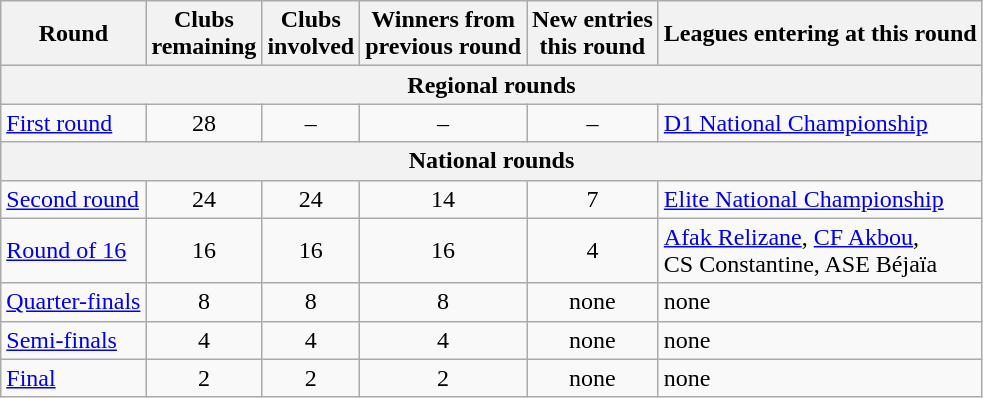<table class="wikitable">
<tr>
<th>Round</th>
<th>Clubs<br>remaining</th>
<th>Clubs<br>involved</th>
<th>Winners from<br>previous round</th>
<th>New entries<br>this round</th>
<th>Leagues entering at this round</th>
</tr>
<tr>
<th colspan=6>Regional rounds</th>
</tr>
<tr>
<td><a href='#'>First round</a></td>
<td style="text-align:center;">28</td>
<td style="text-align:center;">–</td>
<td style="text-align:center;">–</td>
<td style="text-align:center;">–</td>
<td><a href='#'>D1 National Championship</a></td>
</tr>
<tr>
<th colspan=6>National rounds</th>
</tr>
<tr>
<td><a href='#'>Second round</a></td>
<td style="text-align:center;">24</td>
<td style="text-align:center;">24</td>
<td style="text-align:center;">14</td>
<td style="text-align:center;">7</td>
<td><a href='#'>Elite National Championship</a></td>
</tr>
<tr>
<td><a href='#'>Round of 16</a></td>
<td style="text-align:center;">16</td>
<td style="text-align:center;">16</td>
<td style="text-align:center;">16</td>
<td style="text-align:center;">4</td>
<td><a href='#'>Afak Relizane</a>, <a href='#'>CF Akbou</a>,<br>CS Constantine, ASE Béjaïa</td>
</tr>
<tr>
<td><a href='#'>Quarter-finals</a></td>
<td style="text-align:center;">8</td>
<td style="text-align:center;">8</td>
<td style="text-align:center;">8</td>
<td style="text-align:center;">none</td>
<td>none</td>
</tr>
<tr>
<td><a href='#'>Semi-finals</a></td>
<td style="text-align:center;">4</td>
<td style="text-align:center;">4</td>
<td style="text-align:center;">4</td>
<td style="text-align:center;">none</td>
<td>none</td>
</tr>
<tr>
<td><a href='#'>Final</a></td>
<td style="text-align:center;">2</td>
<td style="text-align:center;">2</td>
<td style="text-align:center;">2</td>
<td style="text-align:center;">none</td>
<td>none</td>
</tr>
</table>
